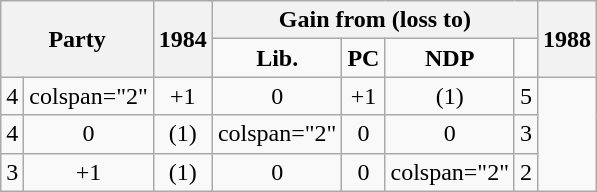<table class="wikitable" style="text-align:center" align="center">
<tr>
<th rowspan="2" colspan="2">Party</th>
<th rowspan="2">1984</th>
<th colspan="6">Gain from (loss to)</th>
<th rowspan="2">1988</th>
</tr>
<tr>
<td><strong>Lib.</strong></td>
<td><strong>PC</strong></td>
<td><strong>NDP</strong></td>
</tr>
<tr>
<td>4</td>
<td>colspan="2" </td>
<td>+1</td>
<td>0</td>
<td>+1</td>
<td>(1)</td>
<td>5</td>
</tr>
<tr>
<td>4</td>
<td>0</td>
<td>(1)</td>
<td>colspan="2" </td>
<td>0</td>
<td>0</td>
<td>3</td>
</tr>
<tr>
<td>3</td>
<td>+1</td>
<td>(1)</td>
<td>0</td>
<td>0</td>
<td>colspan="2" </td>
<td>2</td>
</tr>
</table>
